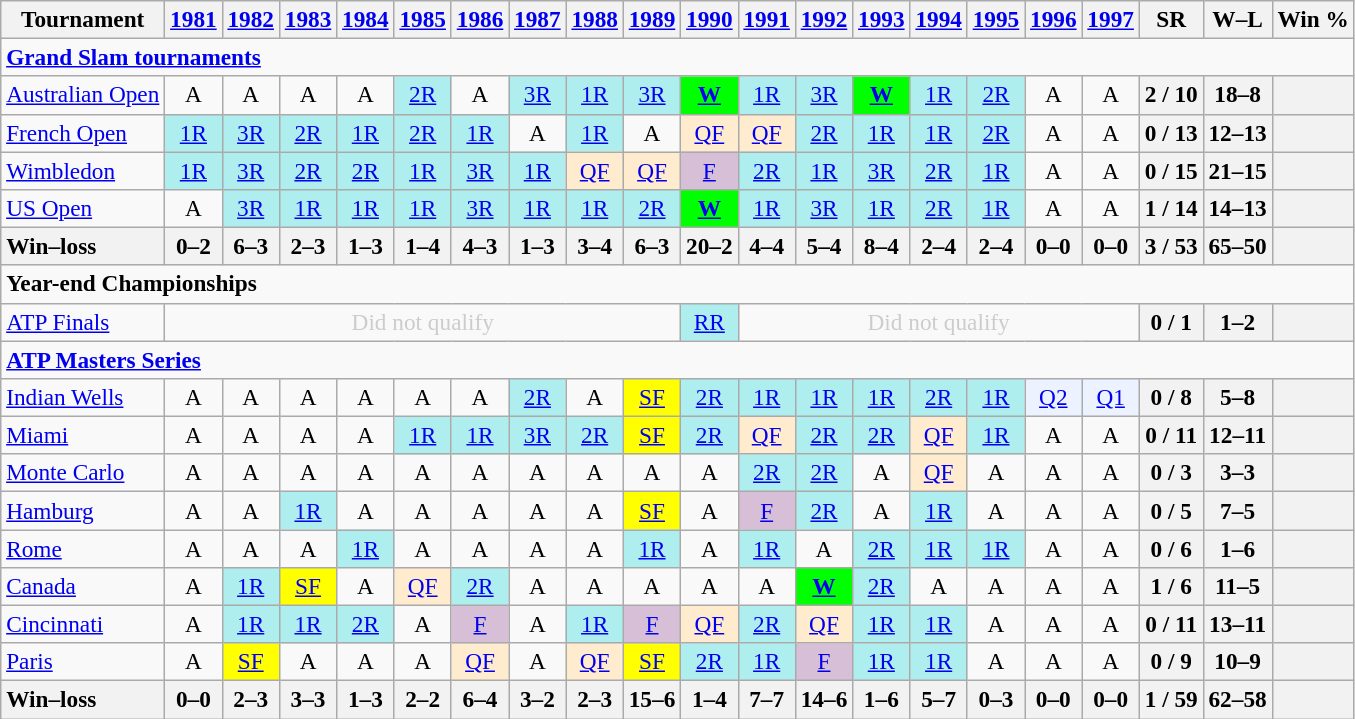<table class=wikitable style=text-align:center;font-size:97%>
<tr>
<th>Tournament</th>
<th><a href='#'>1981</a></th>
<th><a href='#'>1982</a></th>
<th><a href='#'>1983</a></th>
<th><a href='#'>1984</a></th>
<th><a href='#'>1985</a></th>
<th><a href='#'>1986</a></th>
<th><a href='#'>1987</a></th>
<th><a href='#'>1988</a></th>
<th><a href='#'>1989</a></th>
<th><a href='#'>1990</a></th>
<th><a href='#'>1991</a></th>
<th><a href='#'>1992</a></th>
<th><a href='#'>1993</a></th>
<th><a href='#'>1994</a></th>
<th><a href='#'>1995</a></th>
<th><a href='#'>1996</a></th>
<th><a href='#'>1997</a></th>
<th>SR</th>
<th>W–L</th>
<th>Win %</th>
</tr>
<tr>
<td colspan=23 align=left><strong><a href='#'>Grand Slam tournaments</a></strong></td>
</tr>
<tr>
<td align=left><a href='#'>Australian Open</a></td>
<td>A</td>
<td>A</td>
<td>A</td>
<td>A</td>
<td bgcolor=afeeee><a href='#'>2R</a></td>
<td>A</td>
<td bgcolor=afeeee><a href='#'>3R</a></td>
<td bgcolor=afeeee><a href='#'>1R</a></td>
<td bgcolor=afeeee><a href='#'>3R</a></td>
<td bgcolor=lime><a href='#'><strong>W</strong></a></td>
<td bgcolor=afeeee><a href='#'>1R</a></td>
<td bgcolor=afeeee><a href='#'>3R</a></td>
<td bgcolor=lime><a href='#'><strong>W</strong></a></td>
<td bgcolor=afeeee><a href='#'>1R</a></td>
<td bgcolor=afeeee><a href='#'>2R</a></td>
<td>A</td>
<td>A</td>
<th>2 / 10</th>
<th>18–8</th>
<th></th>
</tr>
<tr>
<td align=left><a href='#'>French Open</a></td>
<td bgcolor=afeeee><a href='#'>1R</a></td>
<td bgcolor=afeeee><a href='#'>3R</a></td>
<td bgcolor=afeeee><a href='#'>2R</a></td>
<td bgcolor=afeeee><a href='#'>1R</a></td>
<td bgcolor=afeeee><a href='#'>2R</a></td>
<td bgcolor=afeeee><a href='#'>1R</a></td>
<td>A</td>
<td bgcolor=afeeee><a href='#'>1R</a></td>
<td>A</td>
<td bgcolor=ffebcd><a href='#'>QF</a></td>
<td bgcolor=ffebcd><a href='#'>QF</a></td>
<td bgcolor=afeeee><a href='#'>2R</a></td>
<td bgcolor=afeeee><a href='#'>1R</a></td>
<td bgcolor=afeeee><a href='#'>1R</a></td>
<td bgcolor=afeeee><a href='#'>2R</a></td>
<td>A</td>
<td>A</td>
<th>0 / 13</th>
<th>12–13</th>
<th></th>
</tr>
<tr>
<td align=left><a href='#'>Wimbledon</a></td>
<td bgcolor=afeeee><a href='#'>1R</a></td>
<td bgcolor=afeeee><a href='#'>3R</a></td>
<td bgcolor=afeeee><a href='#'>2R</a></td>
<td bgcolor=afeeee><a href='#'>2R</a></td>
<td bgcolor=afeeee><a href='#'>1R</a></td>
<td bgcolor=afeeee><a href='#'>3R</a></td>
<td bgcolor=afeeee><a href='#'>1R</a></td>
<td bgcolor=ffebcd><a href='#'>QF</a></td>
<td bgcolor=ffebcd><a href='#'>QF</a></td>
<td bgcolor=thistle><a href='#'>F</a></td>
<td bgcolor=afeeee><a href='#'>2R</a></td>
<td bgcolor=afeeee><a href='#'>1R</a></td>
<td bgcolor=afeeee><a href='#'>3R</a></td>
<td bgcolor=afeeee><a href='#'>2R</a></td>
<td bgcolor=afeeee><a href='#'>1R</a></td>
<td>A</td>
<td>A</td>
<th>0 / 15</th>
<th>21–15</th>
<th></th>
</tr>
<tr>
<td align=left><a href='#'>US Open</a></td>
<td>A</td>
<td bgcolor=afeeee><a href='#'>3R</a></td>
<td bgcolor=afeeee><a href='#'>1R</a></td>
<td bgcolor=afeeee><a href='#'>1R</a></td>
<td bgcolor=afeeee><a href='#'>1R</a></td>
<td bgcolor=afeeee><a href='#'>3R</a></td>
<td bgcolor=afeeee><a href='#'>1R</a></td>
<td bgcolor=afeeee><a href='#'>1R</a></td>
<td bgcolor=afeeee><a href='#'>2R</a></td>
<td bgcolor=lime><a href='#'><strong>W</strong></a></td>
<td bgcolor=afeeee><a href='#'>1R</a></td>
<td bgcolor=afeeee><a href='#'>3R</a></td>
<td bgcolor=afeeee><a href='#'>1R</a></td>
<td bgcolor=afeeee><a href='#'>2R</a></td>
<td bgcolor=afeeee><a href='#'>1R</a></td>
<td>A</td>
<td>A</td>
<th>1 / 14</th>
<th>14–13</th>
<th></th>
</tr>
<tr>
<th style=text-align:left>Win–loss</th>
<th>0–2</th>
<th>6–3</th>
<th>2–3</th>
<th>1–3</th>
<th>1–4</th>
<th>4–3</th>
<th>1–3</th>
<th>3–4</th>
<th>6–3</th>
<th>20–2</th>
<th>4–4</th>
<th>5–4</th>
<th>8–4</th>
<th>2–4</th>
<th>2–4</th>
<th>0–0</th>
<th>0–0</th>
<th>3 / 53</th>
<th>65–50</th>
<th></th>
</tr>
<tr>
<td colspan=22 align=left><strong>Year-end Championships</strong></td>
</tr>
<tr>
<td align=left><a href='#'>ATP Finals</a></td>
<td colspan=9 style=color:#cccccc>Did not qualify</td>
<td style=background:#afeeee><a href='#'>RR</a></td>
<td colspan=7 style=color:#cccccc>Did not qualify</td>
<th>0 / 1</th>
<th>1–2</th>
<th></th>
</tr>
<tr>
<td colspan=23 align=left><strong><a href='#'>ATP Masters Series</a></strong></td>
</tr>
<tr>
<td align=left><a href='#'>Indian Wells</a></td>
<td>A</td>
<td>A</td>
<td>A</td>
<td>A</td>
<td>A</td>
<td>A</td>
<td bgcolor=afeeee><a href='#'>2R</a></td>
<td>A</td>
<td bgcolor=yellow><a href='#'>SF</a></td>
<td bgcolor=afeeee><a href='#'>2R</a></td>
<td bgcolor=afeeee><a href='#'>1R</a></td>
<td bgcolor=afeeee><a href='#'>1R</a></td>
<td bgcolor=afeeee><a href='#'>1R</a></td>
<td bgcolor=afeeee><a href='#'>2R</a></td>
<td bgcolor=afeeee><a href='#'>1R</a></td>
<td bgcolor=ecf2ff><a href='#'>Q2</a></td>
<td bgcolor=ecf2ff><a href='#'>Q1</a></td>
<th>0 / 8</th>
<th>5–8</th>
<th></th>
</tr>
<tr>
<td align=left><a href='#'>Miami</a></td>
<td>A</td>
<td>A</td>
<td>A</td>
<td>A</td>
<td bgcolor=afeeee><a href='#'>1R</a></td>
<td bgcolor=afeeee><a href='#'>1R</a></td>
<td bgcolor=afeeee><a href='#'>3R</a></td>
<td bgcolor=afeeee><a href='#'>2R</a></td>
<td bgcolor=yellow><a href='#'>SF</a></td>
<td bgcolor=afeeee><a href='#'>2R</a></td>
<td bgcolor=ffebcd><a href='#'>QF</a></td>
<td bgcolor=afeeee><a href='#'>2R</a></td>
<td bgcolor=afeeee><a href='#'>2R</a></td>
<td bgcolor=ffebcd><a href='#'>QF</a></td>
<td bgcolor=afeeee><a href='#'>1R</a></td>
<td>A</td>
<td>A</td>
<th>0 / 11</th>
<th>12–11</th>
<th></th>
</tr>
<tr>
<td align=left><a href='#'>Monte Carlo</a></td>
<td>A</td>
<td>A</td>
<td>A</td>
<td>A</td>
<td>A</td>
<td>A</td>
<td>A</td>
<td>A</td>
<td>A</td>
<td>A</td>
<td bgcolor=afeeee><a href='#'>2R</a></td>
<td bgcolor=afeeee><a href='#'>2R</a></td>
<td>A</td>
<td bgcolor=ffebcd><a href='#'>QF</a></td>
<td>A</td>
<td>A</td>
<td>A</td>
<th>0 / 3</th>
<th>3–3</th>
<th></th>
</tr>
<tr>
<td align=left><a href='#'>Hamburg</a></td>
<td>A</td>
<td>A</td>
<td bgcolor=afeeee><a href='#'>1R</a></td>
<td>A</td>
<td>A</td>
<td>A</td>
<td>A</td>
<td>A</td>
<td bgcolor=yellow><a href='#'>SF</a></td>
<td>A</td>
<td bgcolor=thistle><a href='#'>F</a></td>
<td bgcolor=afeeee><a href='#'>2R</a></td>
<td>A</td>
<td bgcolor=afeeee><a href='#'>1R</a></td>
<td>A</td>
<td>A</td>
<td>A</td>
<th>0 / 5</th>
<th>7–5</th>
<th></th>
</tr>
<tr>
<td align=left><a href='#'>Rome</a></td>
<td>A</td>
<td>A</td>
<td>A</td>
<td bgcolor=afeeee><a href='#'>1R</a></td>
<td>A</td>
<td>A</td>
<td>A</td>
<td>A</td>
<td bgcolor=afeeee><a href='#'>1R</a></td>
<td>A</td>
<td bgcolor=afeeee><a href='#'>1R</a></td>
<td>A</td>
<td bgcolor=afeeee><a href='#'>2R</a></td>
<td bgcolor=afeeee><a href='#'>1R</a></td>
<td bgcolor=afeeee><a href='#'>1R</a></td>
<td>A</td>
<td>A</td>
<th>0 / 6</th>
<th>1–6</th>
<th></th>
</tr>
<tr>
<td align=left><a href='#'>Canada</a></td>
<td>A</td>
<td bgcolor=afeeee><a href='#'>1R</a></td>
<td bgcolor=yellow><a href='#'>SF</a></td>
<td>A</td>
<td bgcolor=ffebcd><a href='#'>QF</a></td>
<td bgcolor=afeeee><a href='#'>2R</a></td>
<td>A</td>
<td>A</td>
<td>A</td>
<td>A</td>
<td>A</td>
<td bgcolor=lime><a href='#'><strong>W</strong></a></td>
<td bgcolor=afeeee><a href='#'>2R</a></td>
<td>A</td>
<td>A</td>
<td>A</td>
<td>A</td>
<th>1 / 6</th>
<th>11–5</th>
<th></th>
</tr>
<tr>
<td align=left><a href='#'>Cincinnati</a></td>
<td>A</td>
<td bgcolor=afeeee><a href='#'>1R</a></td>
<td bgcolor=afeeee><a href='#'>1R</a></td>
<td bgcolor=afeeee><a href='#'>2R</a></td>
<td>A</td>
<td bgcolor=thistle><a href='#'>F</a></td>
<td>A</td>
<td bgcolor=afeeee><a href='#'>1R</a></td>
<td bgcolor=thistle><a href='#'>F</a></td>
<td bgcolor=ffebcd><a href='#'>QF</a></td>
<td bgcolor=afeeee><a href='#'>2R</a></td>
<td bgcolor=ffebcd><a href='#'>QF</a></td>
<td bgcolor=afeeee><a href='#'>1R</a></td>
<td bgcolor=afeeee><a href='#'>1R</a></td>
<td>A</td>
<td>A</td>
<td>A</td>
<th>0 / 11</th>
<th>13–11</th>
<th></th>
</tr>
<tr>
<td align=left><a href='#'>Paris</a></td>
<td>A</td>
<td bgcolor=yellow><a href='#'>SF</a></td>
<td>A</td>
<td>A</td>
<td>A</td>
<td bgcolor=ffebcd><a href='#'>QF</a></td>
<td>A</td>
<td bgcolor=ffebcd><a href='#'>QF</a></td>
<td bgcolor=yellow><a href='#'>SF</a></td>
<td bgcolor=afeeee><a href='#'>2R</a></td>
<td bgcolor=afeeee><a href='#'>1R</a></td>
<td bgcolor=thistle><a href='#'>F</a></td>
<td bgcolor=afeeee><a href='#'>1R</a></td>
<td bgcolor=afeeee><a href='#'>1R</a></td>
<td>A</td>
<td>A</td>
<td>A</td>
<th>0 / 9</th>
<th>10–9</th>
<th></th>
</tr>
<tr>
<th style=text-align:left>Win–loss</th>
<th>0–0</th>
<th>2–3</th>
<th>3–3</th>
<th>1–3</th>
<th>2–2</th>
<th>6–4</th>
<th>3–2</th>
<th>2–3</th>
<th>15–6</th>
<th>1–4</th>
<th>7–7</th>
<th>14–6</th>
<th>1–6</th>
<th>5–7</th>
<th>0–3</th>
<th>0–0</th>
<th>0–0</th>
<th>1 / 59</th>
<th>62–58</th>
<th></th>
</tr>
</table>
